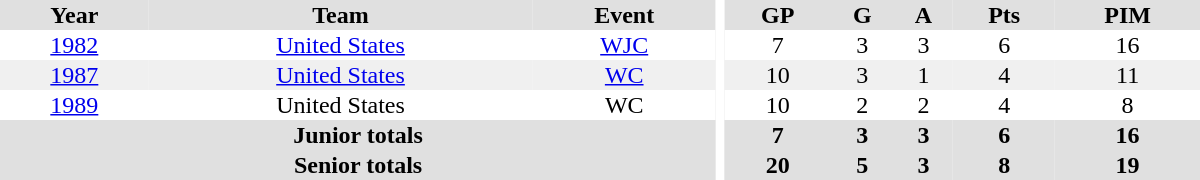<table border="0" cellpadding="1" cellspacing="0" style="text-align:center; width:50em;">
<tr bgcolor="#e0e0e0">
<th>Year</th>
<th>Team</th>
<th>Event</th>
<th rowspan="99" bgcolor="#ffffff"></th>
<th>GP</th>
<th>G</th>
<th>A</th>
<th>Pts</th>
<th>PIM</th>
</tr>
<tr>
<td><a href='#'>1982</a></td>
<td><a href='#'>United States</a></td>
<td><a href='#'>WJC</a></td>
<td>7</td>
<td>3</td>
<td>3</td>
<td>6</td>
<td>16</td>
</tr>
<tr bgcolor="#f0f0f0">
<td><a href='#'>1987</a></td>
<td><a href='#'>United States</a></td>
<td><a href='#'>WC</a></td>
<td>10</td>
<td>3</td>
<td>1</td>
<td>4</td>
<td>11</td>
</tr>
<tr>
<td><a href='#'>1989</a></td>
<td>United States</td>
<td>WC</td>
<td>10</td>
<td>2</td>
<td>2</td>
<td>4</td>
<td>8</td>
</tr>
<tr bgcolor="#e0e0e0">
<th colspan="3">Junior totals</th>
<th>7</th>
<th>3</th>
<th>3</th>
<th>6</th>
<th>16</th>
</tr>
<tr bgcolor="#e0e0e0">
<th colspan="3">Senior totals</th>
<th>20</th>
<th>5</th>
<th>3</th>
<th>8</th>
<th>19</th>
</tr>
</table>
